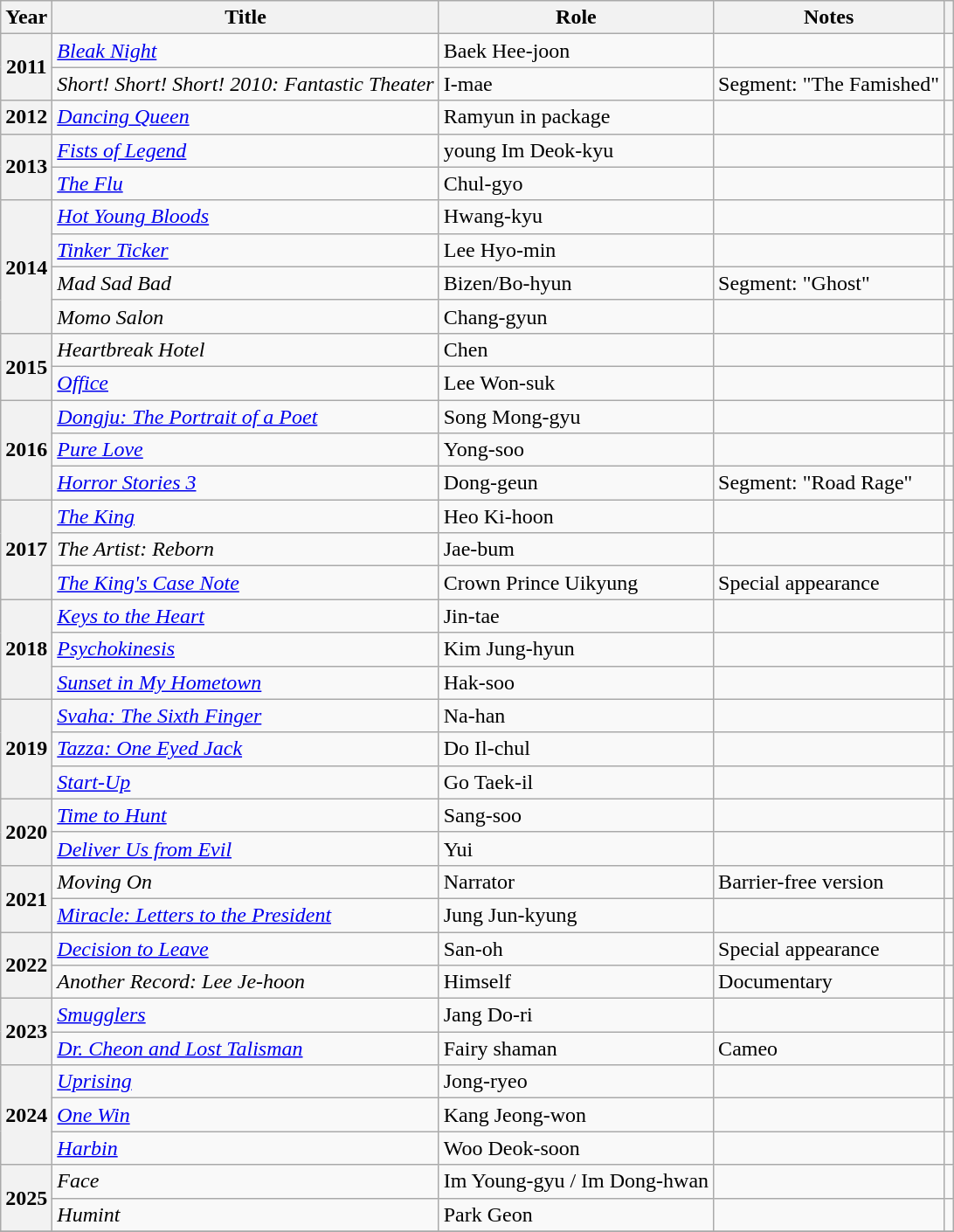<table class="wikitable sortable plainrowheaders">
<tr>
<th scope="col">Year</th>
<th scope="col">Title</th>
<th scope="col">Role</th>
<th scope="col">Notes</th>
<th scope="col" class="unsortable"></th>
</tr>
<tr>
<th scope="row" rowspan=2>2011</th>
<td><em><a href='#'>Bleak Night</a></em></td>
<td>Baek Hee-joon</td>
<td></td>
<td></td>
</tr>
<tr>
<td><em>Short! Short! Short! 2010: Fantastic Theater</em></td>
<td>I-mae</td>
<td>Segment: "The Famished"</td>
<td></td>
</tr>
<tr>
<th scope="row">2012</th>
<td><em><a href='#'>Dancing Queen</a></em></td>
<td>Ramyun in package</td>
<td></td>
<td></td>
</tr>
<tr>
<th scope="row" rowspan=2>2013</th>
<td><em><a href='#'>Fists of Legend</a></em></td>
<td>young Im Deok-kyu</td>
<td></td>
<td></td>
</tr>
<tr>
<td><em><a href='#'>The Flu</a></em></td>
<td>Chul-gyo</td>
<td></td>
<td></td>
</tr>
<tr>
<th scope="row" rowspan=4>2014</th>
<td><em><a href='#'>Hot Young Bloods</a></em></td>
<td>Hwang-kyu</td>
<td></td>
<td></td>
</tr>
<tr>
<td><em><a href='#'>Tinker Ticker</a></em></td>
<td>Lee Hyo-min</td>
<td></td>
<td></td>
</tr>
<tr>
<td><em>Mad Sad Bad</em></td>
<td>Bizen/Bo-hyun</td>
<td>Segment: "Ghost"</td>
<td style="text-align:center"></td>
</tr>
<tr>
<td><em>Momo Salon</em></td>
<td>Chang-gyun</td>
<td></td>
<td></td>
</tr>
<tr>
<th scope="row" rowspan=2>2015</th>
<td><em>Heartbreak Hotel</em></td>
<td>Chen</td>
<td></td>
<td style="text-align:center"></td>
</tr>
<tr>
<td><em><a href='#'>Office</a></em></td>
<td>Lee Won-suk</td>
<td></td>
<td></td>
</tr>
<tr>
<th scope="row" rowspan="3">2016</th>
<td><em><a href='#'>Dongju: The Portrait of a Poet</a></em></td>
<td>Song Mong-gyu</td>
<td></td>
<td></td>
</tr>
<tr>
<td><em><a href='#'>Pure Love</a></em></td>
<td>Yong-soo</td>
<td></td>
<td></td>
</tr>
<tr>
<td><em><a href='#'>Horror Stories 3</a></em></td>
<td>Dong-geun</td>
<td>Segment: "Road Rage"</td>
<td style="text-align:center"></td>
</tr>
<tr>
<th scope="row" rowspan=3>2017</th>
<td><em><a href='#'>The King</a></em></td>
<td>Heo Ki-hoon</td>
<td></td>
<td></td>
</tr>
<tr>
<td><em>The Artist: Reborn</em></td>
<td>Jae-bum</td>
<td></td>
<td></td>
</tr>
<tr>
<td><em><a href='#'>The King's Case Note</a></em></td>
<td>Crown Prince Uikyung</td>
<td>Special appearance</td>
<td></td>
</tr>
<tr>
<th scope="row" rowspan=3>2018</th>
<td><em><a href='#'>Keys to the Heart</a></em></td>
<td>Jin-tae</td>
<td></td>
<td style="text-align:center"></td>
</tr>
<tr>
<td><em><a href='#'>Psychokinesis</a></em></td>
<td>Kim Jung-hyun</td>
<td></td>
<td style="text-align:center"></td>
</tr>
<tr>
<td><em><a href='#'>Sunset in My Hometown</a></em></td>
<td>Hak-soo</td>
<td></td>
<td style="text-align:center"></td>
</tr>
<tr>
<th scope="row" rowspan=3>2019</th>
<td><em><a href='#'>Svaha: The Sixth Finger</a></em></td>
<td>Na-han</td>
<td></td>
<td style="text-align:center"></td>
</tr>
<tr>
<td><em><a href='#'>Tazza: One Eyed Jack</a></em></td>
<td>Do Il-chul</td>
<td></td>
<td style="text-align:center"></td>
</tr>
<tr>
<td><em><a href='#'>Start-Up</a></em></td>
<td>Go Taek-il</td>
<td></td>
<td style="text-align:center"></td>
</tr>
<tr>
<th scope="row" rowspan=2>2020</th>
<td><em><a href='#'>Time to Hunt</a></em></td>
<td>Sang-soo</td>
<td></td>
<td style="text-align:center"></td>
</tr>
<tr>
<td><em><a href='#'>Deliver Us from Evil</a></em></td>
<td>Yui</td>
<td></td>
<td style="text-align:center"></td>
</tr>
<tr>
<th scope="row" rowspan=2>2021</th>
<td><em>Moving On</em></td>
<td>Narrator</td>
<td>Barrier-free version</td>
<td style="text-align:center"></td>
</tr>
<tr>
<td><em><a href='#'>Miracle: Letters to the President</a></em></td>
<td>Jung Jun-kyung</td>
<td></td>
<td style="text-align:center"></td>
</tr>
<tr>
<th scope="row" rowspan=2>2022</th>
<td><em><a href='#'>Decision to Leave</a></em></td>
<td>San-oh</td>
<td>Special appearance</td>
<td style="text-align:center"></td>
</tr>
<tr>
<td><em>Another Record: Lee Je-hoon</em></td>
<td>Himself</td>
<td>Documentary</td>
<td style="text-align:center"></td>
</tr>
<tr>
<th scope="row" rowspan=2>2023</th>
<td><em><a href='#'>Smugglers</a></em></td>
<td>Jang Do-ri</td>
<td></td>
<td style="text-align:center"></td>
</tr>
<tr>
<td><em><a href='#'>Dr. Cheon and Lost Talisman</a></em></td>
<td>Fairy shaman</td>
<td>Cameo</td>
<td style="text-align:center"></td>
</tr>
<tr>
<th scope="row" rowspan="3">2024</th>
<td><em><a href='#'>Uprising</a></em></td>
<td>Jong-ryeo</td>
<td></td>
<td style="text-align:center"></td>
</tr>
<tr>
<td><em><a href='#'>One Win</a></em></td>
<td>Kang Jeong-won</td>
<td></td>
<td style="text-align:center"></td>
</tr>
<tr>
<td><em><a href='#'>Harbin</a></em></td>
<td>Woo Deok-soon</td>
<td></td>
<td style="text-align:center"></td>
</tr>
<tr>
<th scope="row" rowspan="2">2025</th>
<td><em>Face</em></td>
<td>Im Young-gyu / Im Dong-hwan</td>
<td></td>
<td style="text-align:center"></td>
</tr>
<tr>
<td><em>Humint</em></td>
<td>Park Geon</td>
<td></td>
<td style="text-align:center"></td>
</tr>
<tr>
</tr>
</table>
